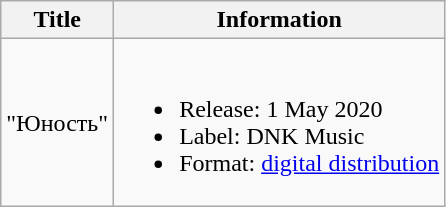<table class="wikitable" style="font-size: 100%">
<tr>
<th>Title</th>
<th>Information</th>
</tr>
<tr>
<td>"Юность"</td>
<td><br><ul><li>Release: 1 May 2020</li><li>Label: DNK Music</li><li>Format: <a href='#'>digital distribution</a></li></ul></td>
</tr>
</table>
